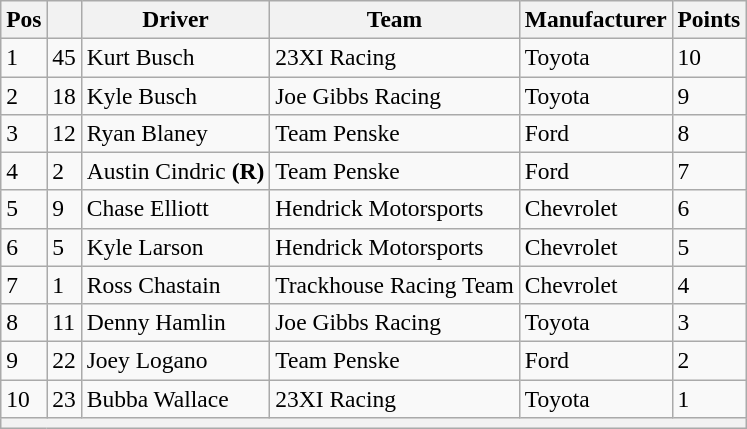<table class="wikitable" style="font-size:98%">
<tr>
<th>Pos</th>
<th></th>
<th>Driver</th>
<th>Team</th>
<th>Manufacturer</th>
<th>Points</th>
</tr>
<tr>
<td>1</td>
<td>45</td>
<td>Kurt Busch</td>
<td>23XI Racing</td>
<td>Toyota</td>
<td>10</td>
</tr>
<tr>
<td>2</td>
<td>18</td>
<td>Kyle Busch</td>
<td>Joe Gibbs Racing</td>
<td>Toyota</td>
<td>9</td>
</tr>
<tr>
<td>3</td>
<td>12</td>
<td>Ryan Blaney</td>
<td>Team Penske</td>
<td>Ford</td>
<td>8</td>
</tr>
<tr>
<td>4</td>
<td>2</td>
<td>Austin Cindric <strong>(R)</strong></td>
<td>Team Penske</td>
<td>Ford</td>
<td>7</td>
</tr>
<tr>
<td>5</td>
<td>9</td>
<td>Chase Elliott</td>
<td>Hendrick Motorsports</td>
<td>Chevrolet</td>
<td>6</td>
</tr>
<tr>
<td>6</td>
<td>5</td>
<td>Kyle Larson</td>
<td>Hendrick Motorsports</td>
<td>Chevrolet</td>
<td>5</td>
</tr>
<tr>
<td>7</td>
<td>1</td>
<td>Ross Chastain</td>
<td>Trackhouse Racing Team</td>
<td>Chevrolet</td>
<td>4</td>
</tr>
<tr>
<td>8</td>
<td>11</td>
<td>Denny Hamlin</td>
<td>Joe Gibbs Racing</td>
<td>Toyota</td>
<td>3</td>
</tr>
<tr>
<td>9</td>
<td>22</td>
<td>Joey Logano</td>
<td>Team Penske</td>
<td>Ford</td>
<td>2</td>
</tr>
<tr>
<td>10</td>
<td>23</td>
<td>Bubba Wallace</td>
<td>23XI Racing</td>
<td>Toyota</td>
<td>1</td>
</tr>
<tr>
<th colspan="6"></th>
</tr>
</table>
